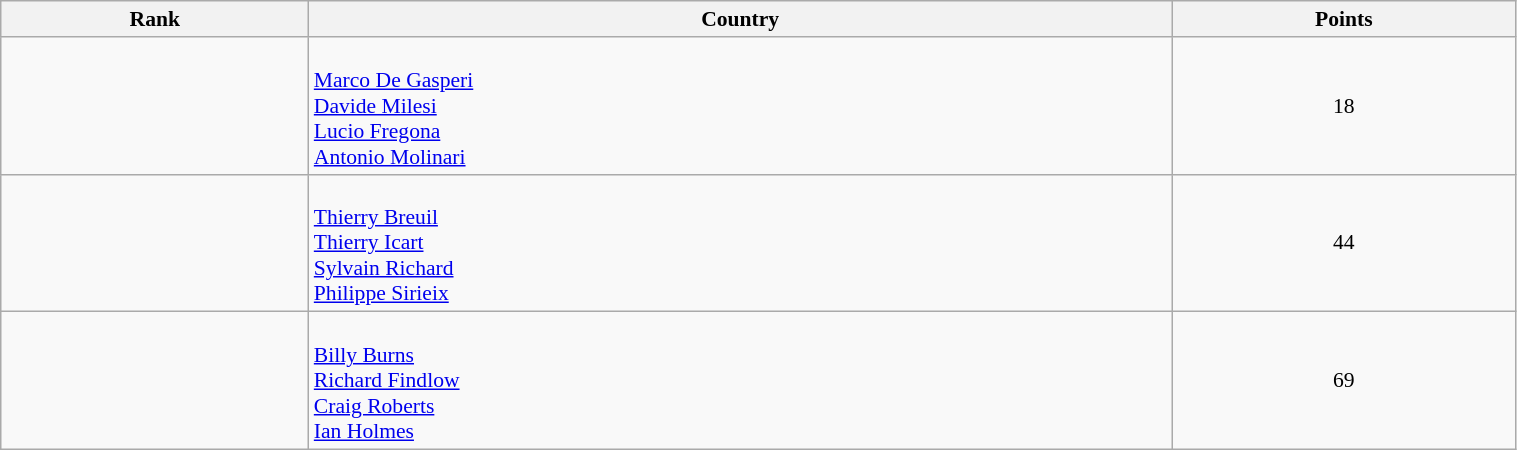<table class="wikitable" width=80% style="font-size:90%; text-align:left;">
<tr>
<th>Rank</th>
<th>Country</th>
<th>Points</th>
</tr>
<tr align="center">
<td></td>
<td align="left"><br><a href='#'>Marco De Gasperi</a><br><a href='#'>Davide Milesi</a><br><a href='#'>Lucio Fregona</a><br><a href='#'>Antonio Molinari</a></td>
<td>18</td>
</tr>
<tr align="center">
<td></td>
<td align="left"><br><a href='#'>Thierry Breuil</a><br><a href='#'>Thierry Icart</a><br><a href='#'>Sylvain Richard</a><br><a href='#'>Philippe Sirieix</a></td>
<td>44</td>
</tr>
<tr align="center">
<td></td>
<td align="left"><br><a href='#'>Billy Burns</a><br><a href='#'>Richard Findlow</a><br><a href='#'>Craig Roberts</a> <br><a href='#'>Ian Holmes</a></td>
<td>69</td>
</tr>
</table>
